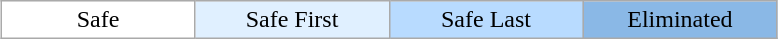<table class="wikitable" style="margin:1em auto; text-align:center;">
<tr>
<td bgcolor="FFFFFF" width="15%">Safe</td>
<td bgcolor="E0F0FF" width="15%">Safe First</td>
<td bgcolor="B8DBFF" width="15%">Safe Last</td>
<td bgcolor="8AB8E6" width="15%">Eliminated</td>
</tr>
</table>
